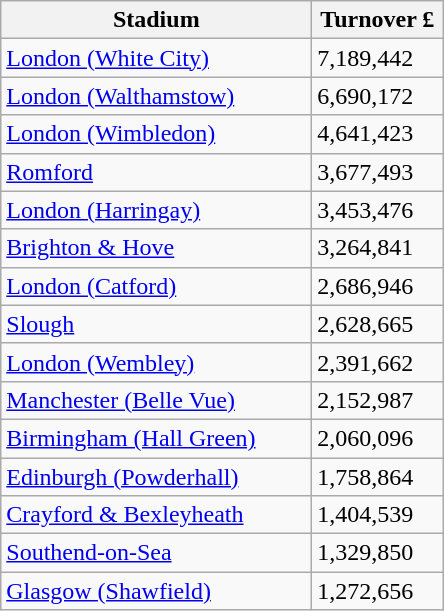<table class="wikitable">
<tr>
<th width=200>Stadium</th>
<th width=80>Turnover £</th>
</tr>
<tr>
<td><a href='#'>London (White City)</a></td>
<td>7,189,442</td>
</tr>
<tr>
<td><a href='#'>London (Walthamstow)</a></td>
<td>6,690,172</td>
</tr>
<tr>
<td><a href='#'>London (Wimbledon)</a></td>
<td>4,641,423</td>
</tr>
<tr>
<td><a href='#'>Romford</a></td>
<td>3,677,493</td>
</tr>
<tr>
<td><a href='#'>London (Harringay)</a></td>
<td>3,453,476</td>
</tr>
<tr>
<td><a href='#'>Brighton & Hove</a></td>
<td>3,264,841</td>
</tr>
<tr>
<td><a href='#'>London (Catford)</a></td>
<td>2,686,946</td>
</tr>
<tr>
<td><a href='#'>Slough</a></td>
<td>2,628,665</td>
</tr>
<tr>
<td><a href='#'>London (Wembley)</a></td>
<td>2,391,662</td>
</tr>
<tr>
<td><a href='#'>Manchester (Belle Vue)</a></td>
<td>2,152,987</td>
</tr>
<tr>
<td><a href='#'>Birmingham (Hall Green)</a></td>
<td>2,060,096</td>
</tr>
<tr>
<td><a href='#'>Edinburgh (Powderhall)</a></td>
<td>1,758,864</td>
</tr>
<tr>
<td><a href='#'>Crayford & Bexleyheath</a></td>
<td>1,404,539</td>
</tr>
<tr>
<td><a href='#'>Southend-on-Sea</a></td>
<td>1,329,850</td>
</tr>
<tr>
<td><a href='#'>Glasgow (Shawfield)</a></td>
<td>1,272,656</td>
</tr>
</table>
